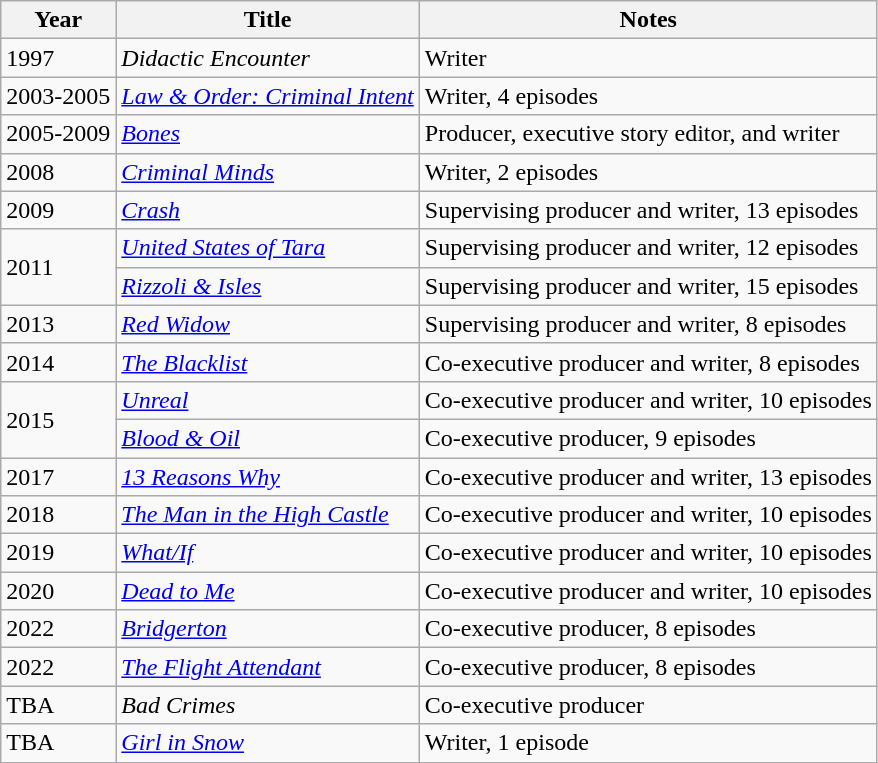<table class="wikitable sortable">
<tr>
<th>Year</th>
<th>Title</th>
<th>Notes</th>
</tr>
<tr>
<td>1997</td>
<td><em>Didactic Encounter</em></td>
<td>Writer</td>
</tr>
<tr>
<td>2003-2005</td>
<td><em><a href='#'>Law & Order: Criminal Intent</a></em></td>
<td>Writer, 4 episodes</td>
</tr>
<tr>
<td>2005-2009</td>
<td><em><a href='#'>Bones</a></em></td>
<td>Producer, executive story editor, and writer</td>
</tr>
<tr>
<td>2008</td>
<td><em><a href='#'>Criminal Minds</a></em></td>
<td>Writer, 2 episodes</td>
</tr>
<tr>
<td>2009</td>
<td><em><a href='#'>Crash</a></em></td>
<td>Supervising producer and writer, 13 episodes</td>
</tr>
<tr>
<td rowspan=2>2011</td>
<td><em><a href='#'>United States of Tara</a></em></td>
<td>Supervising producer and writer, 12 episodes</td>
</tr>
<tr>
<td><em><a href='#'>Rizzoli & Isles</a></em></td>
<td>Supervising producer and writer, 15 episodes</td>
</tr>
<tr>
<td>2013</td>
<td><em><a href='#'>Red Widow</a></em></td>
<td>Supervising producer and writer, 8 episodes</td>
</tr>
<tr>
<td>2014</td>
<td><em><a href='#'>The Blacklist</a></em></td>
<td>Co-executive producer and writer, 8 episodes</td>
</tr>
<tr>
<td rowspan=2>2015</td>
<td><em><a href='#'>Unreal</a></em></td>
<td>Co-executive producer and writer, 10 episodes</td>
</tr>
<tr>
<td><em><a href='#'>Blood & Oil</a></em></td>
<td>Co-executive producer, 9 episodes</td>
</tr>
<tr>
<td>2017</td>
<td><em><a href='#'>13 Reasons Why</a></em></td>
<td>Co-executive producer and writer, 13 episodes</td>
</tr>
<tr>
<td>2018</td>
<td><em><a href='#'>The Man in the High Castle</a></em></td>
<td>Co-executive producer and writer, 10 episodes</td>
</tr>
<tr>
<td>2019</td>
<td><em><a href='#'>What/If</a></em></td>
<td>Co-executive producer and writer, 10 episodes</td>
</tr>
<tr>
<td>2020</td>
<td><em><a href='#'>Dead to Me</a></em></td>
<td>Co-executive producer and writer, 10 episodes</td>
</tr>
<tr>
<td>2022</td>
<td><em><a href='#'>Bridgerton</a></em></td>
<td>Co-executive producer, 8 episodes</td>
</tr>
<tr>
<td>2022</td>
<td><em><a href='#'>The Flight Attendant</a></em></td>
<td>Co-executive producer, 8 episodes</td>
</tr>
<tr>
<td>TBA</td>
<td><em>Bad Crimes</em></td>
<td>Co-executive producer</td>
</tr>
<tr>
<td>TBA</td>
<td><em><a href='#'>Girl in Snow</a></em></td>
<td>Writer, 1 episode</td>
</tr>
</table>
